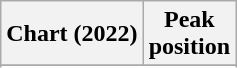<table class="wikitable sortable plainrowheaders" style="text-align:center">
<tr>
<th scope="col">Chart (2022)</th>
<th scope="col">Peak<br>position</th>
</tr>
<tr>
</tr>
<tr>
</tr>
<tr>
</tr>
</table>
